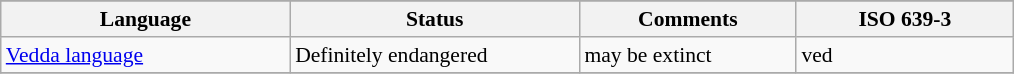<table class="wikitable" align="center" style="font-size:90%">
<tr>
</tr>
<tr>
<th width="20%">Language</th>
<th width="20%">Status</th>
<th width="15%">Comments</th>
<th width="15%">ISO 639-3</th>
</tr>
<tr>
<td><a href='#'>Vedda language</a></td>
<td>Definitely endangered</td>
<td> may be extinct   </td>
<td>ved</td>
</tr>
<tr>
</tr>
</table>
